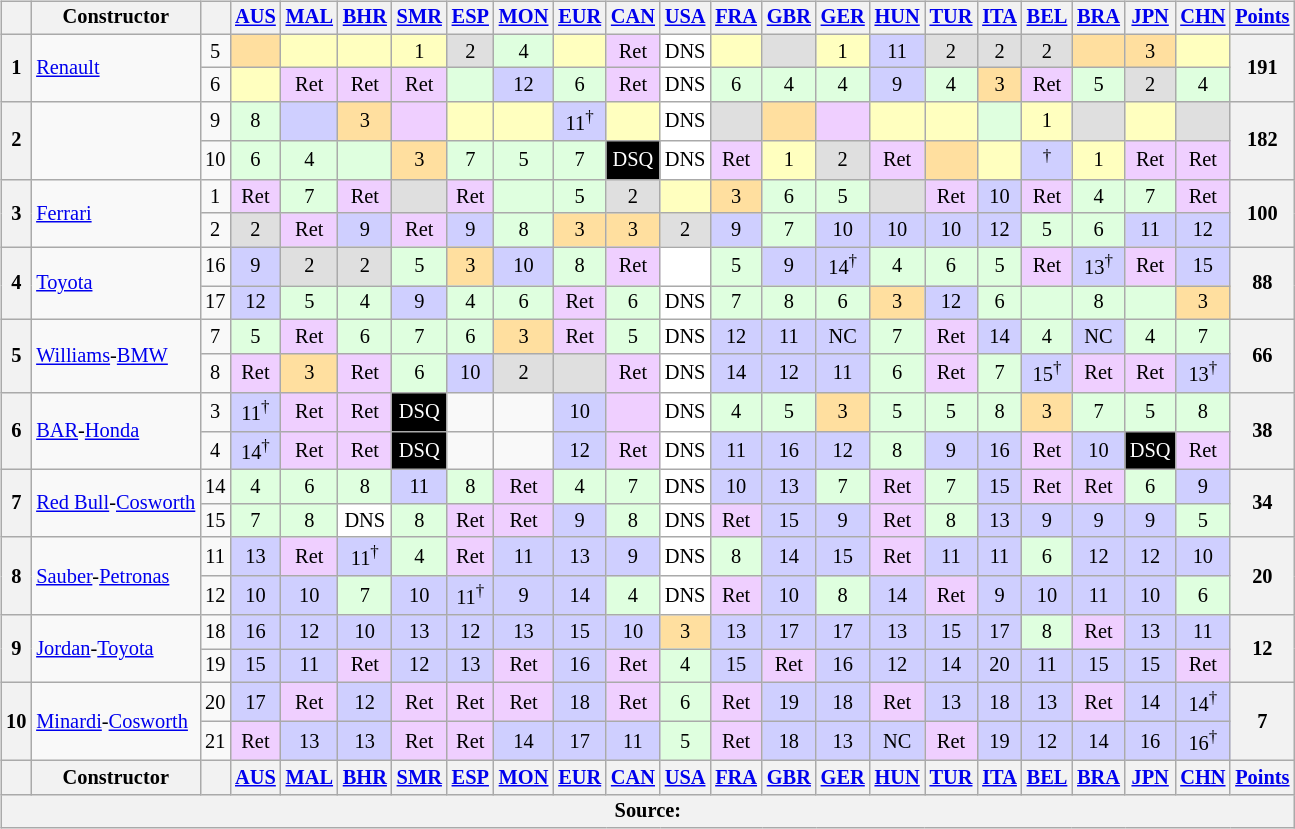<table>
<tr valign="top">
<td><br><table class="wikitable" style="font-size: 85%; text-align:center;">
<tr valign="top">
<th valign="middle"></th>
<th valign="middle">Constructor</th>
<th valign="middle"></th>
<th><a href='#'>AUS</a><br></th>
<th><a href='#'>MAL</a><br></th>
<th><a href='#'>BHR</a><br></th>
<th><a href='#'>SMR</a><br></th>
<th><a href='#'>ESP</a><br></th>
<th><a href='#'>MON</a><br></th>
<th><a href='#'>EUR</a><br></th>
<th><a href='#'>CAN</a><br></th>
<th><a href='#'>USA</a><br></th>
<th><a href='#'>FRA</a><br></th>
<th><a href='#'>GBR</a><br></th>
<th><a href='#'>GER</a><br></th>
<th><a href='#'>HUN</a><br></th>
<th><a href='#'>TUR</a><br></th>
<th><a href='#'>ITA</a><br></th>
<th><a href='#'>BEL</a><br></th>
<th><a href='#'>BRA</a><br></th>
<th><a href='#'>JPN</a><br></th>
<th><a href='#'>CHN</a><br></th>
<th valign="middle"><a href='#'>Points</a></th>
</tr>
<tr>
<th rowspan="2">1</th>
<td rowspan="2" style="text-align:left;"> <a href='#'>Renault</a></td>
<td>5</td>
<td style="background:#ffdf9f;"></td>
<td style="background:#ffffbf;"></td>
<td style="background:#ffffbf;"></td>
<td style="background:#ffffbf;">1</td>
<td style="background:#dfdfdf;">2</td>
<td style="background:#dfffdf;">4</td>
<td style="background:#ffffbf;"></td>
<td style="background:#efcfff;">Ret</td>
<td style="background:#fff;">DNS</td>
<td style="background:#ffffbf;"></td>
<td style="background:#dfdfdf;"></td>
<td style="background:#ffffbf;">1</td>
<td style="background:#cfcfff;">11</td>
<td style="background:#dfdfdf;">2</td>
<td style="background:#dfdfdf;">2</td>
<td style="background:#dfdfdf;">2</td>
<td style="background:#ffdf9f;"></td>
<td style="background:#ffdf9f;">3</td>
<td style="background:#ffffbf;"></td>
<th rowspan="2">191</th>
</tr>
<tr>
<td>6</td>
<td style="background:#ffffbf;"></td>
<td style="background:#efcfff;">Ret</td>
<td style="background:#efcfff;">Ret</td>
<td style="background:#efcfff;">Ret</td>
<td style="background:#dfffdf;"></td>
<td style="background:#cfcfff;">12</td>
<td style="background:#dfffdf;">6</td>
<td style="background:#efcfff;">Ret</td>
<td style="background:#fff;">DNS</td>
<td style="background:#dfffdf;">6</td>
<td style="background:#dfffdf;">4</td>
<td style="background:#dfffdf;">4</td>
<td style="background:#cfcfff;">9</td>
<td style="background:#dfffdf;">4</td>
<td style="background:#ffdf9f;">3</td>
<td style="background:#efcfff;">Ret</td>
<td style="background:#dfffdf;">5</td>
<td style="background:#dfdfdf;">2</td>
<td style="background:#dfffdf;">4</td>
</tr>
<tr>
<th rowspan="2">2</th>
<td rowspan="2" style="text-align:left;"></td>
<td>9</td>
<td style="background:#dfffdf;">8</td>
<td style="background:#cfcfff;"></td>
<td style="background:#ffdf9f;">3</td>
<td style="background:#efcfff;"></td>
<td style="background:#ffffbf;"></td>
<td style="background:#ffffbf;"></td>
<td style="background:#cfcfff;">11<sup>†</sup></td>
<td style="background:#ffffbf;"></td>
<td style="background:#fff;">DNS</td>
<td style="background:#dfdfdf;"></td>
<td style="background:#ffdf9f;"></td>
<td style="background:#efcfff;"></td>
<td style="background:#ffffbf;"></td>
<td style="background:#ffffbf;"></td>
<td style="background:#dfffdf;"></td>
<td style="background:#ffffbf;">1</td>
<td style="background:#dfdfdf;"></td>
<td style="background:#ffffbf;"></td>
<td style="background:#dfdfdf;"></td>
<th rowspan="2">182</th>
</tr>
<tr>
<td>10</td>
<td style="background:#dfffdf;">6</td>
<td style="background:#dfffdf;">4</td>
<td style="background:#dfffdf;"></td>
<td style="background:#ffdf9f;">3</td>
<td style="background:#dfffdf;">7</td>
<td style="background:#dfffdf;">5</td>
<td style="background:#dfffdf;">7</td>
<td style="background:#000; color:white;">DSQ</td>
<td style="background:#fff;">DNS</td>
<td style="background:#efcfff;">Ret</td>
<td style="background:#ffffbf;">1</td>
<td style="background:#dfdfdf;">2</td>
<td style="background:#efcfff;">Ret</td>
<td style="background:#ffdf9f;"></td>
<td style="background:#ffffbf;"></td>
<td style="background:#cfcfff;"><sup>†</sup></td>
<td style="background:#ffffbf;">1</td>
<td style="background:#efcfff;">Ret</td>
<td style="background:#efcfff;">Ret</td>
</tr>
<tr>
<th rowspan="2">3</th>
<td rowspan="2" style="text-align:left;"> <a href='#'>Ferrari</a></td>
<td>1</td>
<td style="background:#efcfff;">Ret</td>
<td style="background:#dfffdf;">7</td>
<td style="background:#efcfff;">Ret</td>
<td style="background:#dfdfdf;"></td>
<td style="background:#efcfff;">Ret</td>
<td style="background:#dfffdf;"></td>
<td style="background:#dfffdf;">5</td>
<td style="background:#dfdfdf;">2</td>
<td style="background:#ffffbf;"></td>
<td style="background:#ffdf9f;">3</td>
<td style="background:#dfffdf;">6</td>
<td style="background:#dfffdf;">5</td>
<td style="background:#dfdfdf;"></td>
<td style="background:#efcfff;">Ret</td>
<td style="background:#cfcfff;">10</td>
<td style="background:#efcfff;">Ret</td>
<td style="background:#dfffdf;">4</td>
<td style="background:#dfffdf;">7</td>
<td style="background:#efcfff;">Ret</td>
<th rowspan="2">100</th>
</tr>
<tr>
<td>2</td>
<td style="background:#dfdfdf;">2</td>
<td style="background:#efcfff;">Ret</td>
<td style="background:#cfcfff;">9</td>
<td style="background:#efcfff;">Ret</td>
<td style="background:#cfcfff;">9</td>
<td style="background:#dfffdf;">8</td>
<td style="background:#ffdf9f;">3</td>
<td style="background:#ffdf9f;">3</td>
<td style="background:#dfdfdf;">2</td>
<td style="background:#cfcfff;">9</td>
<td style="background:#dfffdf;">7</td>
<td style="background:#cfcfff;">10</td>
<td style="background:#cfcfff;">10</td>
<td style="background:#cfcfff;">10</td>
<td style="background:#cfcfff;">12</td>
<td style="background:#dfffdf;">5</td>
<td style="background:#dfffdf;">6</td>
<td style="background:#cfcfff;">11</td>
<td style="background:#cfcfff;">12</td>
</tr>
<tr>
<th rowspan="2">4</th>
<td rowspan="2" style="text-align:left;"> <a href='#'>Toyota</a></td>
<td>16</td>
<td style="background:#cfcfff;">9</td>
<td style="background:#dfdfdf;">2</td>
<td style="background:#dfdfdf;">2</td>
<td style="background:#dfffdf;">5</td>
<td style="background:#ffdf9f;">3</td>
<td style="background:#cfcfff;">10</td>
<td style="background:#dfffdf;">8</td>
<td style="background:#efcfff;">Ret</td>
<td style="background:#fff;"></td>
<td style="background:#dfffdf;">5</td>
<td style="background:#cfcfff;">9</td>
<td style="background:#cfcfff;">14<sup>†</sup></td>
<td style="background:#dfffdf;">4</td>
<td style="background:#dfffdf;">6</td>
<td style="background:#dfffdf;">5</td>
<td style="background:#efcfff;">Ret</td>
<td style="background:#cfcfff;">13<sup>†</sup></td>
<td style="background:#efcfff;">Ret</td>
<td style="background:#cfcfff;">15</td>
<th rowspan="2">88</th>
</tr>
<tr>
<td>17</td>
<td style="background:#cfcfff;">12</td>
<td style="background:#dfffdf;">5</td>
<td style="background:#dfffdf;">4</td>
<td style="background:#cfcfff;">9</td>
<td style="background:#dfffdf;">4</td>
<td style="background:#dfffdf;">6</td>
<td style="background:#efcfff;">Ret</td>
<td style="background:#dfffdf;">6</td>
<td style="background:#fff;">DNS</td>
<td style="background:#dfffdf;">7</td>
<td style="background:#dfffdf;">8</td>
<td style="background:#dfffdf;">6</td>
<td style="background:#ffdf9f;">3</td>
<td style="background:#cfcfff;">12</td>
<td style="background:#dfffdf;">6</td>
<td style="background:#dfffdf;"></td>
<td style="background:#dfffdf;">8</td>
<td style="background:#dfffdf;"></td>
<td style="background:#ffdf9f;">3</td>
</tr>
<tr>
<th rowspan="2">5</th>
<td rowspan="2" style="text-align:left;"> <a href='#'>Williams</a>-<a href='#'>BMW</a></td>
<td>7</td>
<td style="background:#dfffdf;">5</td>
<td style="background:#efcfff;">Ret</td>
<td style="background:#dfffdf;">6</td>
<td style="background:#dfffdf;">7</td>
<td style="background:#dfffdf;">6</td>
<td style="background:#ffdf9f;">3</td>
<td style="background:#efcfff;">Ret</td>
<td style="background:#dfffdf;">5</td>
<td style="background:#fff;">DNS</td>
<td style="background:#cfcfff;">12</td>
<td style="background:#cfcfff;">11</td>
<td style="background:#cfcfff;">NC</td>
<td style="background:#dfffdf;">7</td>
<td style="background:#efcfff;">Ret</td>
<td style="background:#cfcfff;">14</td>
<td style="background:#dfffdf;">4</td>
<td style="background:#cfcfff;">NC</td>
<td style="background:#dfffdf;">4</td>
<td style="background:#dfffdf;">7</td>
<th rowspan="2">66</th>
</tr>
<tr>
<td>8</td>
<td style="background:#efcfff;">Ret</td>
<td style="background:#ffdf9f;">3</td>
<td style="background:#efcfff;">Ret</td>
<td style="background:#dfffdf;">6</td>
<td style="background:#cfcfff;">10</td>
<td style="background:#dfdfdf;">2</td>
<td style="background:#dfdfdf;"></td>
<td style="background:#efcfff;">Ret</td>
<td style="background:#fff;">DNS</td>
<td style="background:#cfcfff;">14</td>
<td style="background:#cfcfff;">12</td>
<td style="background:#cfcfff;">11</td>
<td style="background:#dfffdf;">6</td>
<td style="background:#efcfff;">Ret</td>
<td style="background:#dfffdf;">7</td>
<td style="background:#cfcfff;">15<sup>†</sup></td>
<td style="background:#efcfff;">Ret</td>
<td style="background:#efcfff;">Ret</td>
<td style="background:#cfcfff;">13<sup>†</sup></td>
</tr>
<tr>
<th rowspan="2">6</th>
<td rowspan="2" style="text-align:left;"> <a href='#'>BAR</a>-<a href='#'>Honda</a></td>
<td>3</td>
<td style="background:#cfcfff;">11<sup>†</sup></td>
<td style="background:#efcfff;">Ret</td>
<td style="background:#efcfff;">Ret</td>
<td style="background:#000; color:white;">DSQ</td>
<td></td>
<td></td>
<td style="background:#cfcfff;">10</td>
<td style="background:#efcfff;"></td>
<td style="background:#fff;">DNS</td>
<td style="background:#dfffdf;">4</td>
<td style="background:#dfffdf;">5</td>
<td style="background:#ffdf9f;">3</td>
<td style="background:#dfffdf;">5</td>
<td style="background:#dfffdf;">5</td>
<td style="background:#dfffdf;">8</td>
<td style="background:#ffdf9f;">3</td>
<td style="background:#dfffdf;">7</td>
<td style="background:#dfffdf;">5</td>
<td style="background:#dfffdf;">8</td>
<th rowspan="2">38</th>
</tr>
<tr>
<td>4</td>
<td style="background:#cfcfff;">14<sup>†</sup></td>
<td style="background:#efcfff;">Ret</td>
<td style="background:#efcfff;">Ret</td>
<td style="background:#000; color:white;">DSQ</td>
<td></td>
<td></td>
<td style="background:#cfcfff;">12</td>
<td style="background:#efcfff;">Ret</td>
<td style="background:#fff;">DNS</td>
<td style="background:#cfcfff;">11</td>
<td style="background:#cfcfff;">16</td>
<td style="background:#cfcfff;">12</td>
<td style="background:#dfffdf;">8</td>
<td style="background:#cfcfff;">9</td>
<td style="background:#cfcfff;">16</td>
<td style="background:#efcfff;">Ret</td>
<td style="background:#cfcfff;">10</td>
<td style="background:#000; color:white;">DSQ</td>
<td style="background:#efcfff;">Ret</td>
</tr>
<tr>
<th rowspan="2">7</th>
<td rowspan="2" style="text-align:left;"> <a href='#'>Red Bull</a>-<a href='#'>Cosworth</a></td>
<td>14</td>
<td style="background:#dfffdf;">4</td>
<td style="background:#dfffdf;">6</td>
<td style="background:#dfffdf;">8</td>
<td style="background:#cfcfff;">11</td>
<td style="background:#dfffdf;">8</td>
<td style="background:#efcfff;">Ret</td>
<td style="background:#dfffdf;">4</td>
<td style="background:#dfffdf;">7</td>
<td style="background:#fff;">DNS</td>
<td style="background:#cfcfff;">10</td>
<td style="background:#cfcfff;">13</td>
<td style="background:#dfffdf;">7</td>
<td style="background:#efcfff;">Ret</td>
<td style="background:#dfffdf;">7</td>
<td style="background:#cfcfff;">15</td>
<td style="background:#efcfff;">Ret</td>
<td style="background:#efcfff;">Ret</td>
<td style="background:#dfffdf;">6</td>
<td style="background:#cfcfff;">9</td>
<th rowspan="2">34</th>
</tr>
<tr>
<td>15</td>
<td style="background:#dfffdf;">7</td>
<td style="background:#dfffdf;">8</td>
<td style="background:#fff;">DNS</td>
<td style="background:#dfffdf;">8</td>
<td style="background:#efcfff;">Ret</td>
<td style="background:#efcfff;">Ret</td>
<td style="background:#cfcfff;">9</td>
<td style="background:#dfffdf;">8</td>
<td style="background:#fff;">DNS</td>
<td style="background:#efcfff;">Ret</td>
<td style="background:#cfcfff;">15</td>
<td style="background:#cfcfff;">9</td>
<td style="background:#efcfff;">Ret</td>
<td style="background:#dfffdf;">8</td>
<td style="background:#cfcfff;">13</td>
<td style="background:#cfcfff;">9</td>
<td style="background:#cfcfff;">9</td>
<td style="background:#cfcfff;">9</td>
<td style="background:#dfffdf;">5</td>
</tr>
<tr>
<th rowspan="2">8</th>
<td rowspan="2" style="text-align:left;"> <a href='#'>Sauber</a>-<a href='#'>Petronas</a></td>
<td>11</td>
<td style="background:#cfcfff;">13</td>
<td style="background:#efcfff;">Ret</td>
<td style="background:#cfcfff;">11<sup>†</sup></td>
<td style="background:#dfffdf;">4</td>
<td style="background:#efcfff;">Ret</td>
<td style="background:#cfcfff;">11</td>
<td style="background:#cfcfff;">13</td>
<td style="background:#cfcfff;">9</td>
<td style="background:#fff;">DNS</td>
<td style="background:#dfffdf;">8</td>
<td style="background:#cfcfff;">14</td>
<td style="background:#cfcfff;">15</td>
<td style="background:#efcfff;">Ret</td>
<td style="background:#cfcfff;">11</td>
<td style="background:#cfcfff;">11</td>
<td style="background:#dfffdf;">6</td>
<td style="background:#cfcfff;">12</td>
<td style="background:#cfcfff;">12</td>
<td style="background:#cfcfff;">10</td>
<th rowspan="2">20</th>
</tr>
<tr>
<td>12</td>
<td style="background:#cfcfff;">10</td>
<td style="background:#cfcfff;">10</td>
<td style="background:#dfffdf;">7</td>
<td style="background:#cfcfff;">10</td>
<td style="background:#cfcfff;">11<sup>†</sup></td>
<td style="background:#cfcfff;">9</td>
<td style="background:#cfcfff;">14</td>
<td style="background:#dfffdf;">4</td>
<td style="background:#fff;">DNS</td>
<td style="background:#efcfff;">Ret</td>
<td style="background:#cfcfff;">10</td>
<td style="background:#dfffdf;">8</td>
<td style="background:#cfcfff;">14</td>
<td style="background:#efcfff;">Ret</td>
<td style="background:#cfcfff;">9</td>
<td style="background:#cfcfff;">10</td>
<td style="background:#cfcfff;">11</td>
<td style="background:#cfcfff;">10</td>
<td style="background:#dfffdf;">6</td>
</tr>
<tr>
<th rowspan="2">9</th>
<td rowspan="2" style="text-align:left;"> <a href='#'>Jordan</a>-<a href='#'>Toyota</a></td>
<td>18</td>
<td style="background:#cfcfff;">16</td>
<td style="background:#cfcfff;">12</td>
<td style="background:#cfcfff;">10</td>
<td style="background:#cfcfff;">13</td>
<td style="background:#cfcfff;">12</td>
<td style="background:#cfcfff;">13</td>
<td style="background:#cfcfff;">15</td>
<td style="background:#cfcfff;">10</td>
<td style="background:#ffdf9f;">3</td>
<td style="background:#cfcfff;">13</td>
<td style="background:#cfcfff;">17</td>
<td style="background:#cfcfff;">17</td>
<td style="background:#cfcfff;">13</td>
<td style="background:#cfcfff;">15</td>
<td style="background:#cfcfff;">17</td>
<td style="background:#dfffdf;">8</td>
<td style="background:#efcfff;">Ret</td>
<td style="background:#cfcfff;">13</td>
<td style="background:#cfcfff;">11</td>
<th rowspan="2">12</th>
</tr>
<tr>
<td>19</td>
<td style="background:#cfcfff;">15</td>
<td style="background:#cfcfff;">11</td>
<td style="background:#efcfff;">Ret</td>
<td style="background:#cfcfff;">12</td>
<td style="background:#cfcfff;">13</td>
<td style="background:#efcfff;">Ret</td>
<td style="background:#cfcfff;">16</td>
<td style="background:#efcfff;">Ret</td>
<td style="background:#dfffdf;">4</td>
<td style="background:#cfcfff;">15</td>
<td style="background:#efcfff;">Ret</td>
<td style="background:#cfcfff;">16</td>
<td style="background:#cfcfff;">12</td>
<td style="background:#cfcfff;">14</td>
<td style="background:#cfcfff;">20</td>
<td style="background:#cfcfff;">11</td>
<td style="background:#cfcfff;">15</td>
<td style="background:#cfcfff;">15</td>
<td style="background:#efcfff;">Ret</td>
</tr>
<tr>
<th rowspan="2">10</th>
<td rowspan="2" style="text-align:left;"> <a href='#'>Minardi</a>-<a href='#'>Cosworth</a></td>
<td>20</td>
<td style="background:#cfcfff;">17</td>
<td style="background:#efcfff;">Ret</td>
<td style="background:#cfcfff;">12</td>
<td style="background:#efcfff;">Ret</td>
<td style="background:#efcfff;">Ret</td>
<td style="background:#efcfff;">Ret</td>
<td style="background:#cfcfff;">18</td>
<td style="background:#efcfff;">Ret</td>
<td style="background:#dfffdf;">6</td>
<td style="background:#efcfff;">Ret</td>
<td style="background:#cfcfff;">19</td>
<td style="background:#cfcfff;">18</td>
<td style="background:#efcfff;">Ret</td>
<td style="background:#cfcfff;">13</td>
<td style="background:#cfcfff;">18</td>
<td style="background:#cfcfff;">13</td>
<td style="background:#efcfff;">Ret</td>
<td style="background:#cfcfff;">14</td>
<td style="background:#cfcfff;">14<sup>†</sup></td>
<th rowspan="2">7</th>
</tr>
<tr>
<td>21</td>
<td style="background:#efcfff;">Ret</td>
<td style="background:#cfcfff;">13</td>
<td style="background:#cfcfff;">13</td>
<td style="background:#efcfff;">Ret</td>
<td style="background:#efcfff;">Ret</td>
<td style="background:#cfcfff;">14</td>
<td style="background:#cfcfff;">17</td>
<td style="background:#cfcfff;">11</td>
<td style="background:#dfffdf;">5</td>
<td style="background:#efcfff;">Ret</td>
<td style="background:#cfcfff;">18</td>
<td style="background:#cfcfff;">13</td>
<td style="background:#cfcfff;">NC</td>
<td style="background:#efcfff;">Ret</td>
<td style="background:#cfcfff;">19</td>
<td style="background:#cfcfff;">12</td>
<td style="background:#cfcfff;">14</td>
<td style="background:#cfcfff;">16</td>
<td style="background:#cfcfff;">16<sup>†</sup></td>
</tr>
<tr>
<th valign="middle"></th>
<th valign="middle">Constructor</th>
<th valign="middle"></th>
<th><a href='#'>AUS</a><br></th>
<th><a href='#'>MAL</a><br></th>
<th><a href='#'>BHR</a><br></th>
<th><a href='#'>SMR</a><br></th>
<th><a href='#'>ESP</a><br></th>
<th><a href='#'>MON</a><br></th>
<th><a href='#'>EUR</a><br></th>
<th><a href='#'>CAN</a><br></th>
<th><a href='#'>USA</a><br></th>
<th><a href='#'>FRA</a><br></th>
<th><a href='#'>GBR</a><br></th>
<th><a href='#'>GER</a><br></th>
<th><a href='#'>HUN</a><br></th>
<th><a href='#'>TUR</a><br></th>
<th><a href='#'>ITA</a><br></th>
<th><a href='#'>BEL</a><br></th>
<th><a href='#'>BRA</a><br></th>
<th><a href='#'>JPN</a><br></th>
<th><a href='#'>CHN</a><br></th>
<th valign="middle"><a href='#'>Points</a></th>
</tr>
<tr>
<th align="center" colspan="23">Source:</th>
</tr>
</table>
</td>
<td valign="top"><br></td>
</tr>
</table>
